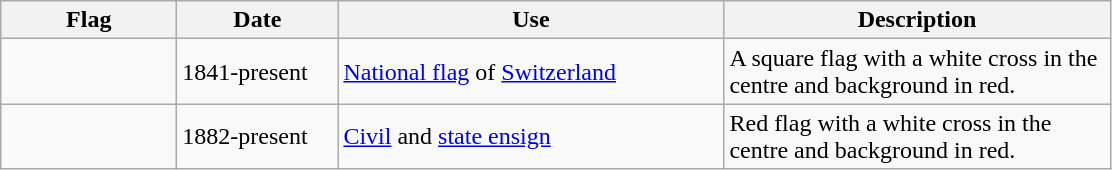<table class="wikitable">
<tr>
<th style="width:110px;">Flag</th>
<th style="width:100px;">Date</th>
<th style="width:250px;">Use</th>
<th style="width:250px;">Description</th>
</tr>
<tr>
<td></td>
<td>1841-present</td>
<td> <a href='#'>National flag</a> of <a href='#'>Switzerland</a></td>
<td>A square flag with a white cross in the centre and background in red.</td>
</tr>
<tr>
<td></td>
<td>1882-present</td>
<td> <a href='#'>Civil</a>  and <a href='#'>state ensign</a></td>
<td>Red flag with a white cross in the centre and background in red.</td>
</tr>
</table>
